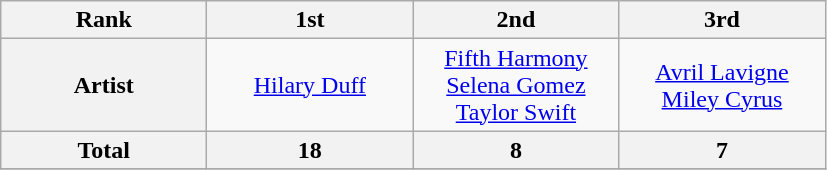<table class="wikitable">
<tr>
<th style="width:130px;">Rank</th>
<th style="width:130px;">1st</th>
<th style="width:130px;">2nd</th>
<th style="width:130px;">3rd</th>
</tr>
<tr align=center>
<th>Artist</th>
<td><a href='#'>Hilary Duff</a></td>
<td><a href='#'>Fifth Harmony</a><br><a href='#'>Selena Gomez</a><br><a href='#'>Taylor Swift</a></td>
<td><a href='#'>Avril Lavigne</a><br><a href='#'>Miley Cyrus</a></td>
</tr>
<tr style="text-align:center;"|-align=center>
<th>Total</th>
<th>18</th>
<th>8</th>
<th>7</th>
</tr>
<tr>
</tr>
</table>
